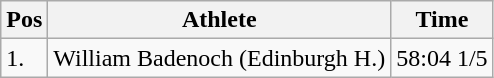<table class="wikitable">
<tr>
<th>Pos</th>
<th>Athlete</th>
<th>Time</th>
</tr>
<tr>
<td>1.</td>
<td>William Badenoch (Edinburgh H.)</td>
<td>58:04 1/5</td>
</tr>
</table>
